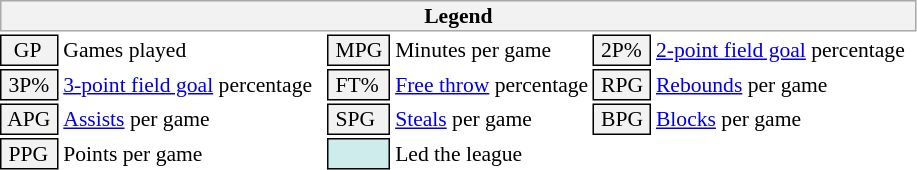<table class="toccolours" style="font-size: 90%; white-space: nowrap;">
<tr>
<th colspan="6" style="background-color: #F2F2F2; border: 1px solid #AAAAAA;">Legend</th>
</tr>
<tr>
<td style="background-color: #F2F2F2; border: 1px solid black;">  GP</td>
<td>Games played</td>
<td style="background-color: #F2F2F2; border: 1px solid black"> MPG </td>
<td>Minutes per game</td>
<td style="background-color: #F2F2F2; border: 1px solid black;"> 2P% </td>
<td style="padding-right: 8px"><a href='#'>2-point field goal</a> percentage</td>
</tr>
<tr>
<td style="background-color: #F2F2F2; border: 1px solid black"> 3P% </td>
<td style="padding-right: 8px"><a href='#'>3-point field goal</a> percentage</td>
<td style="background-color: #F2F2F2; border: 1px solid black"> FT% </td>
<td><a href='#'>Free throw</a> percentage</td>
<td style="background-color: #F2F2F2; border: 1px solid black;"> RPG </td>
<td><a href='#'>Rebounds</a> per game</td>
</tr>
<tr>
<td style="background-color: #F2F2F2; border: 1px solid black"> APG </td>
<td><a href='#'>Assists</a> per game</td>
<td style="background-color: #F2F2F2; border: 1px solid black"> SPG </td>
<td><a href='#'>Steals</a> per game</td>
<td style="background-color: #F2F2F2; border: 1px solid black;"> BPG </td>
<td><a href='#'>Blocks</a> per game</td>
</tr>
<tr>
<td style="background-color: #F2F2F2; border: 1px solid black"> PPG </td>
<td>Points per game</td>
<td style="background-color: #CFECEC; border: 1px solid black"> <strong> </strong> </td>
<td>Led the league</td>
</tr>
<tr>
</tr>
</table>
